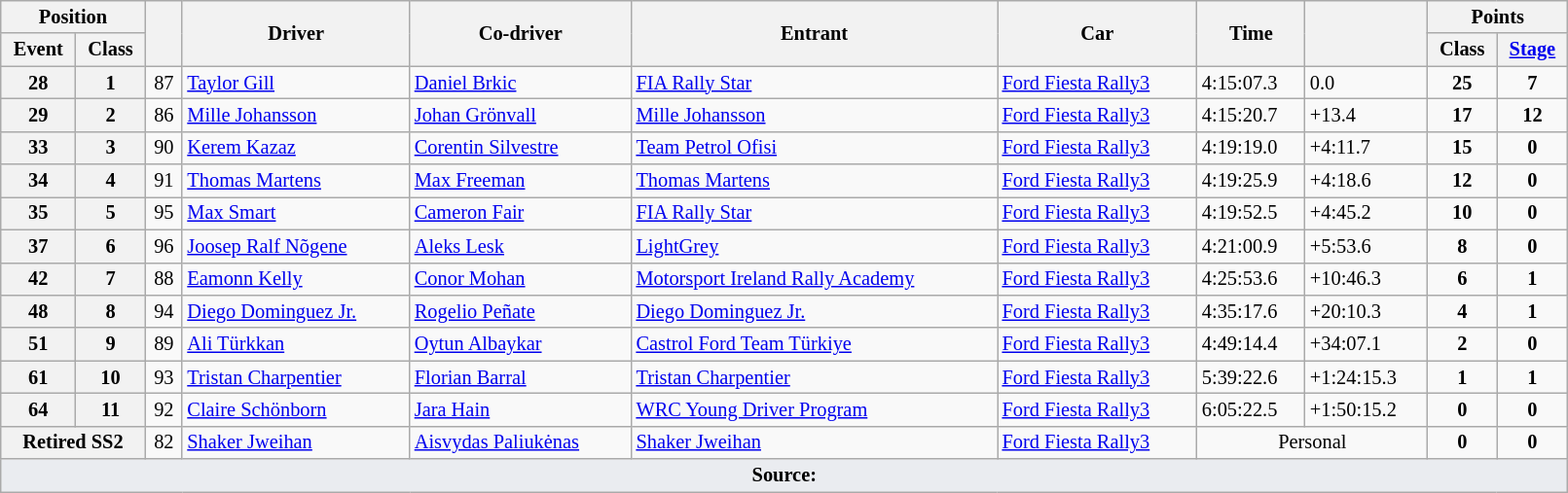<table class="wikitable" width=85% style="font-size: 85%;">
<tr>
<th colspan="2">Position</th>
<th rowspan="2"></th>
<th rowspan="2">Driver</th>
<th rowspan="2">Co-driver</th>
<th rowspan="2">Entrant</th>
<th rowspan="2">Car</th>
<th rowspan="2">Time</th>
<th rowspan="2"></th>
<th colspan="2">Points</th>
</tr>
<tr>
<th>Event</th>
<th>Class</th>
<th>Class</th>
<th><a href='#'>Stage</a></th>
</tr>
<tr>
<th>28</th>
<th>1</th>
<td align="center">87</td>
<td><a href='#'>Taylor Gill</a></td>
<td><a href='#'>Daniel Brkic</a></td>
<td><a href='#'>FIA Rally Star</a></td>
<td><a href='#'>Ford Fiesta Rally3</a></td>
<td>4:15:07.3</td>
<td>0.0</td>
<td align="center"><strong>25</strong></td>
<td align="center"><strong>7</strong></td>
</tr>
<tr>
<th>29</th>
<th>2</th>
<td align="center">86</td>
<td><a href='#'>Mille Johansson</a></td>
<td><a href='#'>Johan Grönvall</a></td>
<td><a href='#'>Mille Johansson</a></td>
<td><a href='#'>Ford Fiesta Rally3</a></td>
<td>4:15:20.7</td>
<td>+13.4</td>
<td align="center"><strong>17</strong></td>
<td align="center"><strong>12</strong></td>
</tr>
<tr>
<th>33</th>
<th>3</th>
<td align="center">90</td>
<td><a href='#'>Kerem Kazaz</a></td>
<td><a href='#'>Corentin Silvestre</a></td>
<td><a href='#'>Team Petrol Ofisi</a></td>
<td><a href='#'>Ford Fiesta Rally3</a></td>
<td>4:19:19.0</td>
<td>+4:11.7</td>
<td align="center"><strong>15</strong></td>
<td align="center"><strong>0</strong></td>
</tr>
<tr>
<th>34</th>
<th>4</th>
<td align="center">91</td>
<td><a href='#'>Thomas Martens</a></td>
<td><a href='#'>Max Freeman</a></td>
<td><a href='#'>Thomas Martens</a></td>
<td><a href='#'>Ford Fiesta Rally3</a></td>
<td>4:19:25.9</td>
<td>+4:18.6</td>
<td align="center"><strong>12</strong></td>
<td align="center"><strong>0</strong></td>
</tr>
<tr>
<th>35</th>
<th>5</th>
<td align="center">95</td>
<td><a href='#'>Max Smart</a></td>
<td><a href='#'>Cameron Fair</a></td>
<td><a href='#'>FIA Rally Star</a></td>
<td><a href='#'>Ford Fiesta Rally3</a></td>
<td>4:19:52.5</td>
<td>+4:45.2</td>
<td align="center"><strong>10</strong></td>
<td align="center"><strong>0</strong></td>
</tr>
<tr>
<th>37</th>
<th>6</th>
<td align="center">96</td>
<td><a href='#'>Joosep Ralf Nõgene</a></td>
<td><a href='#'>Aleks Lesk</a></td>
<td><a href='#'>LightGrey</a></td>
<td><a href='#'>Ford Fiesta Rally3</a></td>
<td>4:21:00.9</td>
<td>+5:53.6</td>
<td align="center"><strong>8</strong></td>
<td align="center"><strong>0</strong></td>
</tr>
<tr>
<th>42</th>
<th>7</th>
<td align="center">88</td>
<td><a href='#'>Eamonn Kelly</a></td>
<td><a href='#'>Conor Mohan</a></td>
<td><a href='#'>Motorsport Ireland Rally Academy</a></td>
<td><a href='#'>Ford Fiesta Rally3</a></td>
<td>4:25:53.6</td>
<td>+10:46.3</td>
<td align="center"><strong>6</strong></td>
<td align="center"><strong>1</strong></td>
</tr>
<tr>
<th>48</th>
<th>8</th>
<td align="center">94</td>
<td><a href='#'>Diego Dominguez Jr.</a></td>
<td><a href='#'>Rogelio Peñate</a></td>
<td><a href='#'>Diego Dominguez Jr.</a></td>
<td><a href='#'>Ford Fiesta Rally3</a></td>
<td>4:35:17.6</td>
<td>+20:10.3</td>
<td align="center"><strong>4</strong></td>
<td align="center"><strong>1</strong></td>
</tr>
<tr>
<th>51</th>
<th>9</th>
<td align="center">89</td>
<td><a href='#'>Ali Türkkan</a></td>
<td><a href='#'>Oytun Albaykar</a></td>
<td><a href='#'>Castrol Ford Team Türkiye</a></td>
<td><a href='#'>Ford Fiesta Rally3</a></td>
<td>4:49:14.4</td>
<td>+34:07.1</td>
<td align="center"><strong>2</strong></td>
<td align="center"><strong>0</strong></td>
</tr>
<tr>
<th>61</th>
<th>10</th>
<td align="center">93</td>
<td><a href='#'>Tristan Charpentier</a></td>
<td><a href='#'>Florian Barral</a></td>
<td><a href='#'>Tristan Charpentier</a></td>
<td><a href='#'>Ford Fiesta Rally3</a></td>
<td>5:39:22.6</td>
<td>+1:24:15.3</td>
<td align="center"><strong>1</strong></td>
<td align="center"><strong>1</strong></td>
</tr>
<tr>
<th>64</th>
<th>11</th>
<td align="center">92</td>
<td><a href='#'>Claire Schönborn</a></td>
<td><a href='#'>Jara Hain</a></td>
<td><a href='#'>WRC Young Driver Program</a></td>
<td><a href='#'>Ford Fiesta Rally3</a></td>
<td>6:05:22.5</td>
<td>+1:50:15.2</td>
<td align="center"><strong>0</strong></td>
<td align="center"><strong>0</strong></td>
</tr>
<tr>
<th colspan="2">Retired SS2</th>
<td align="center">82</td>
<td><a href='#'>Shaker Jweihan</a></td>
<td><a href='#'>Aisvydas Paliukėnas</a></td>
<td><a href='#'>Shaker Jweihan</a></td>
<td><a href='#'>Ford Fiesta Rally3</a></td>
<td colspan="2" align="center">Personal</td>
<td align="center"><strong>0</strong></td>
<td align="center"><strong>0</strong></td>
</tr>
<tr>
<td style="background-color:#EAECF0; text-align:center" colspan="11"><strong>Source:</strong></td>
</tr>
</table>
